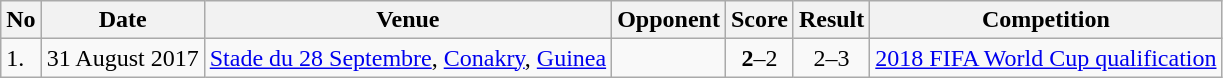<table class="wikitable" style="font-size:100%;">
<tr>
<th>No</th>
<th>Date</th>
<th>Venue</th>
<th>Opponent</th>
<th>Score</th>
<th>Result</th>
<th>Competition</th>
</tr>
<tr>
<td>1.</td>
<td>31 August 2017</td>
<td><a href='#'>Stade du 28 Septembre</a>, <a href='#'>Conakry</a>, <a href='#'>Guinea</a></td>
<td></td>
<td align=center><strong>2</strong>–2</td>
<td align=center>2–3</td>
<td><a href='#'>2018 FIFA World Cup qualification</a></td>
</tr>
</table>
